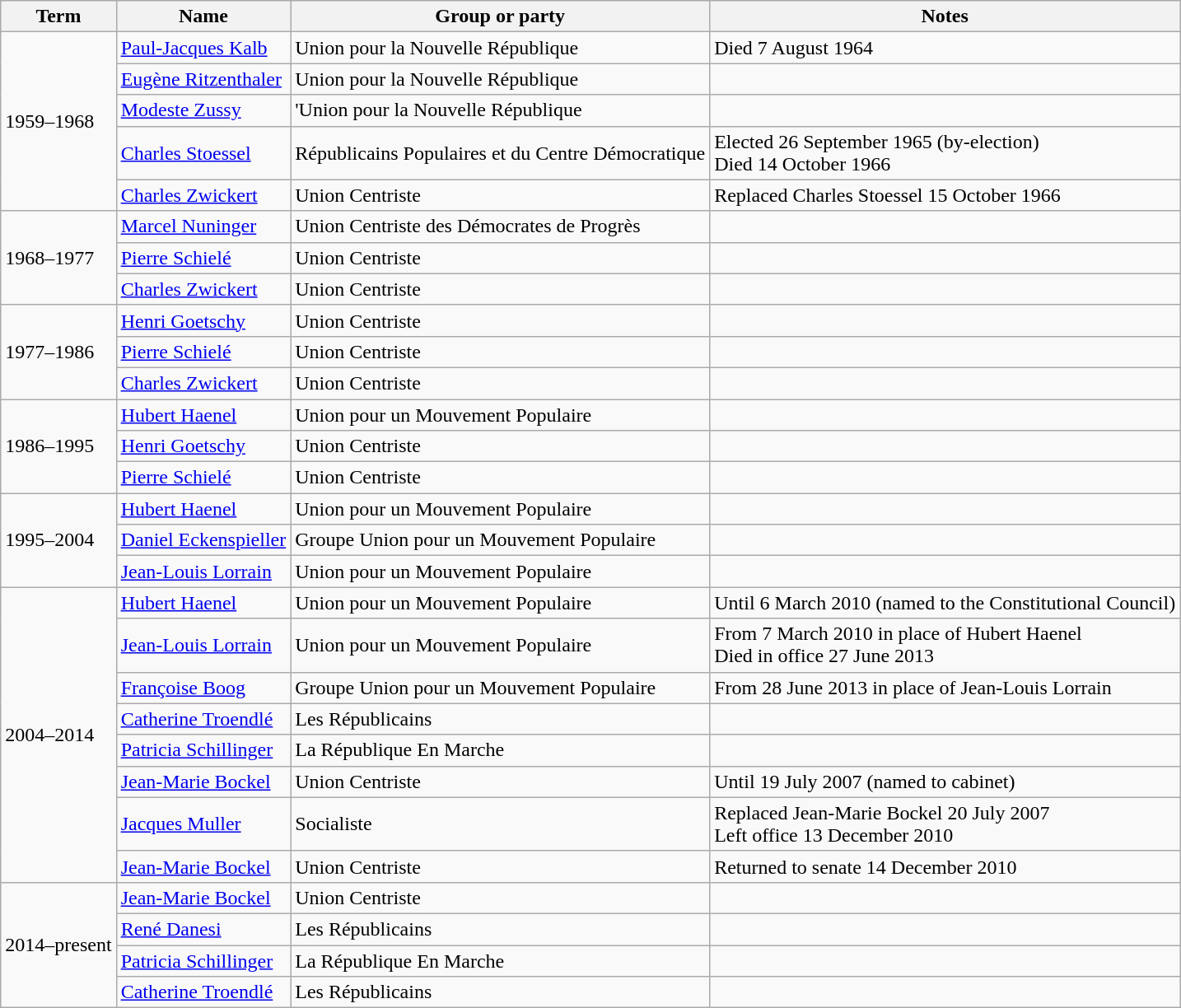<table class="wikitable sortable">
<tr>
<th>Term</th>
<th>Name</th>
<th>Group or party</th>
<th>Notes</th>
</tr>
<tr>
<td rowspan=5>1959–1968</td>
<td><a href='#'>Paul-Jacques Kalb</a></td>
<td>Union pour la Nouvelle République</td>
<td>Died 7 August 1964</td>
</tr>
<tr>
<td><a href='#'>Eugène Ritzenthaler</a></td>
<td>Union pour la Nouvelle République</td>
<td></td>
</tr>
<tr>
<td><a href='#'>Modeste Zussy</a></td>
<td>'Union pour la Nouvelle République</td>
<td></td>
</tr>
<tr>
<td><a href='#'>Charles Stoessel</a></td>
<td>Républicains Populaires et du Centre Démocratique</td>
<td>Elected 26 September 1965 (by-election)<br>Died 14 October 1966</td>
</tr>
<tr>
<td><a href='#'>Charles Zwickert</a></td>
<td>Union Centriste</td>
<td>Replaced Charles Stoessel 15 October 1966</td>
</tr>
<tr>
<td rowspan=3>1968–1977</td>
<td><a href='#'>Marcel Nuninger</a></td>
<td>Union Centriste des Démocrates de Progrès</td>
<td></td>
</tr>
<tr>
<td><a href='#'>Pierre Schielé</a></td>
<td>Union Centriste</td>
<td></td>
</tr>
<tr>
<td><a href='#'>Charles Zwickert</a></td>
<td>Union Centriste</td>
<td></td>
</tr>
<tr>
<td rowspan=3>1977–1986</td>
<td><a href='#'>Henri Goetschy</a></td>
<td>Union Centriste</td>
<td></td>
</tr>
<tr>
<td><a href='#'>Pierre Schielé</a></td>
<td>Union Centriste</td>
<td></td>
</tr>
<tr>
<td><a href='#'>Charles Zwickert</a></td>
<td>Union Centriste</td>
<td></td>
</tr>
<tr>
<td rowspan=3>1986–1995</td>
<td><a href='#'>Hubert Haenel</a></td>
<td>Union pour un Mouvement Populaire</td>
<td></td>
</tr>
<tr>
<td><a href='#'>Henri Goetschy</a></td>
<td>Union Centriste</td>
<td></td>
</tr>
<tr>
<td><a href='#'>Pierre Schielé</a></td>
<td>Union Centriste</td>
<td></td>
</tr>
<tr>
<td rowspan=3>1995–2004</td>
<td><a href='#'>Hubert Haenel</a></td>
<td>Union pour un Mouvement Populaire</td>
<td></td>
</tr>
<tr>
<td><a href='#'>Daniel Eckenspieller</a></td>
<td>Groupe Union pour un Mouvement Populaire</td>
<td></td>
</tr>
<tr>
<td><a href='#'>Jean-Louis Lorrain</a></td>
<td>Union pour un Mouvement Populaire</td>
<td></td>
</tr>
<tr>
<td rowspan=8>2004–2014</td>
<td><a href='#'>Hubert Haenel</a></td>
<td>Union pour un Mouvement Populaire</td>
<td>Until 6 March 2010 (named to the Constitutional Council)</td>
</tr>
<tr>
<td><a href='#'>Jean-Louis Lorrain</a></td>
<td>Union pour un Mouvement Populaire</td>
<td>From 7 March 2010 in place of Hubert Haenel<br>Died in office 27 June 2013</td>
</tr>
<tr>
<td><a href='#'>Françoise Boog</a></td>
<td>Groupe Union pour un Mouvement Populaire</td>
<td>From 28 June 2013 in place of Jean-Louis Lorrain</td>
</tr>
<tr>
<td><a href='#'>Catherine Troendlé</a></td>
<td>Les Républicains</td>
<td></td>
</tr>
<tr>
<td><a href='#'>Patricia Schillinger</a></td>
<td>La République En Marche</td>
<td></td>
</tr>
<tr>
<td><a href='#'>Jean-Marie Bockel</a></td>
<td>Union Centriste</td>
<td>Until 19 July 2007 (named to cabinet)</td>
</tr>
<tr>
<td><a href='#'>Jacques Muller</a></td>
<td>Socialiste</td>
<td>Replaced Jean-Marie Bockel 20 July 2007 <br>Left office 13 December 2010</td>
</tr>
<tr>
<td><a href='#'>Jean-Marie Bockel</a></td>
<td>Union Centriste</td>
<td>Returned to senate 14 December 2010</td>
</tr>
<tr>
<td rowspan=4>2014–present</td>
<td><a href='#'>Jean-Marie Bockel</a></td>
<td>Union Centriste</td>
<td></td>
</tr>
<tr>
<td><a href='#'>René Danesi</a></td>
<td>Les Républicains</td>
<td></td>
</tr>
<tr>
<td><a href='#'>Patricia Schillinger</a></td>
<td>La République En Marche</td>
<td></td>
</tr>
<tr>
<td><a href='#'>Catherine Troendlé</a></td>
<td>Les Républicains</td>
<td></td>
</tr>
</table>
